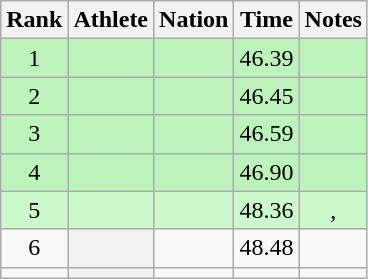<table class="wikitable plainrowheaders sortable" style="text-align:center;">
<tr>
<th scope=col>Rank</th>
<th scope=col>Athlete</th>
<th scope=col>Nation</th>
<th scope=col>Time</th>
<th scope=col>Notes</th>
</tr>
<tr bgcolor=#bbf3bb>
<td>1</td>
<th scope=row style="background:#bbf3bb; text-align:left;"></th>
<td align=left></td>
<td>46.39</td>
<td></td>
</tr>
<tr bgcolor=#bbf3bb>
<td>2</td>
<th scope=row style="background:#bbf3bb; text-align:left;"></th>
<td align=left></td>
<td>46.45</td>
<td></td>
</tr>
<tr bgcolor=#bbf3bb>
<td>3</td>
<th scope=row style="background:#bbf3bb; text-align:left;"></th>
<td align=left></td>
<td>46.59</td>
<td></td>
</tr>
<tr bgcolor=#bbf3bb>
<td>4</td>
<th scope=row style="background:#bbf3bb; text-align:left;"></th>
<td align=left></td>
<td>46.90</td>
<td></td>
</tr>
<tr bgcolor=#ccf9cc>
<td>5</td>
<th scope=row style="background:#ccf9cc; text-align:left;"></th>
<td align=left></td>
<td>48.36</td>
<td>, </td>
</tr>
<tr>
<td>6</td>
<th scope=row style=text-align:left;></th>
<td align=left></td>
<td>48.48</td>
<td></td>
</tr>
<tr>
<td></td>
<th scope=row style=text-align:left;></th>
<td align=left></td>
<td></td>
<td></td>
</tr>
</table>
